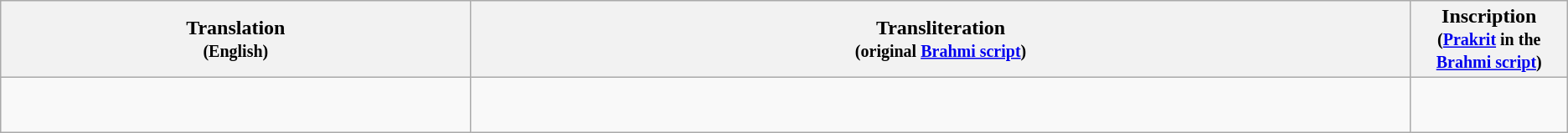<table class="wikitable centre">
<tr>
<th scope="col" align=left>Translation<br><small>(English)</small></th>
<th>Transliteration<br><small>(original <a href='#'>Brahmi script</a>)</small></th>
<th>Inscription<br><small>(<a href='#'>Prakrit</a> in the <a href='#'>Brahmi script</a>)</small></th>
</tr>
<tr>
<td align=center width="30%"><br></td>
<td align=left></td>
<td align=center width="10%"><br><br></td>
</tr>
</table>
